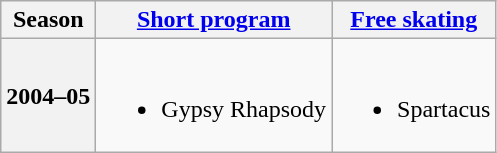<table class="wikitable" style="text-align:center">
<tr>
<th>Season</th>
<th><a href='#'>Short program</a></th>
<th><a href='#'>Free skating</a></th>
</tr>
<tr>
<th>2004–05<br> </th>
<td><br><ul><li>Gypsy Rhapsody</li></ul></td>
<td><br><ul><li>Spartacus <br></li></ul></td>
</tr>
</table>
